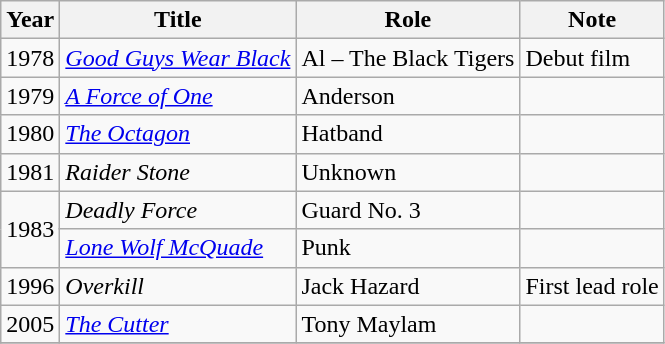<table class="wikitable">
<tr>
<th>Year</th>
<th>Title</th>
<th>Role</th>
<th>Note</th>
</tr>
<tr>
<td>1978</td>
<td><em><a href='#'>Good Guys Wear Black</a></em></td>
<td>Al – The Black Tigers</td>
<td>Debut film</td>
</tr>
<tr>
<td>1979</td>
<td><em><a href='#'>A Force of One</a></em></td>
<td>Anderson</td>
<td></td>
</tr>
<tr>
<td>1980</td>
<td><em><a href='#'>The Octagon</a></em></td>
<td>Hatband</td>
<td></td>
</tr>
<tr>
<td>1981</td>
<td><em>Raider Stone</em></td>
<td>Unknown</td>
<td></td>
</tr>
<tr>
<td rowspan="2">1983</td>
<td><em>Deadly Force</em></td>
<td>Guard No. 3</td>
<td></td>
</tr>
<tr>
<td><em><a href='#'>Lone Wolf McQuade</a></em></td>
<td>Punk</td>
<td></td>
</tr>
<tr>
<td>1996</td>
<td><em>Overkill</em></td>
<td>Jack Hazard</td>
<td>First lead role</td>
</tr>
<tr>
<td>2005</td>
<td><em><a href='#'>The Cutter</a></em></td>
<td>Tony Maylam</td>
<td></td>
</tr>
<tr>
</tr>
</table>
